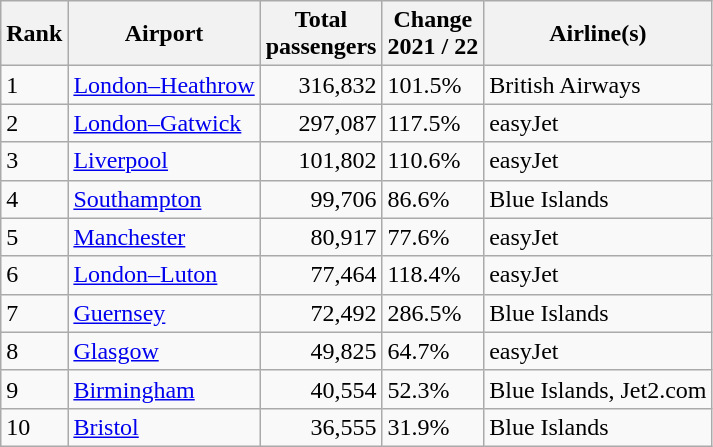<table class="wikitable sortable">
<tr>
<th>Rank</th>
<th>Airport</th>
<th>Total <br>passengers</th>
<th>Change<br>2021 / 22</th>
<th>Airline(s)</th>
</tr>
<tr>
<td>1</td>
<td><a href='#'>London–Heathrow</a></td>
<td align='right'>316,832</td>
<td> 101.5%</td>
<td>British Airways</td>
</tr>
<tr>
<td>2</td>
<td><a href='#'>London–Gatwick</a></td>
<td align='right'>297,087</td>
<td> 117.5%</td>
<td>easyJet</td>
</tr>
<tr>
<td>3</td>
<td><a href='#'>Liverpool</a></td>
<td align='right'>101,802</td>
<td> 110.6%</td>
<td>easyJet</td>
</tr>
<tr>
<td>4</td>
<td><a href='#'>Southampton</a></td>
<td align='right'>99,706</td>
<td> 86.6%</td>
<td>Blue Islands</td>
</tr>
<tr>
<td>5</td>
<td><a href='#'>Manchester</a></td>
<td align='right'>80,917</td>
<td> 77.6%</td>
<td>easyJet</td>
</tr>
<tr>
<td>6</td>
<td><a href='#'>London–Luton</a></td>
<td align='right'>77,464</td>
<td> 118.4%</td>
<td>easyJet</td>
</tr>
<tr>
<td>7</td>
<td><a href='#'>Guernsey</a></td>
<td align='right'>72,492</td>
<td> 286.5%</td>
<td>Blue Islands</td>
</tr>
<tr>
<td>8</td>
<td><a href='#'>Glasgow</a></td>
<td align='right'>49,825</td>
<td> 64.7%</td>
<td>easyJet</td>
</tr>
<tr>
<td>9</td>
<td><a href='#'>Birmingham</a></td>
<td align='right'>40,554</td>
<td> 52.3%</td>
<td>Blue Islands, Jet2.com</td>
</tr>
<tr>
<td>10</td>
<td><a href='#'>Bristol</a></td>
<td align='right'>36,555</td>
<td> 31.9%</td>
<td>Blue Islands</td>
</tr>
</table>
